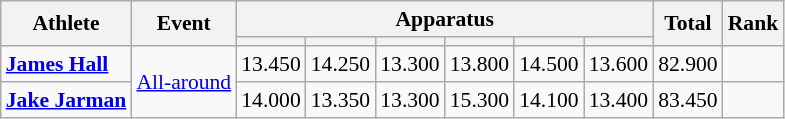<table class=wikitable style=font-size:90%;text-align:center>
<tr>
<th rowspan=2>Athlete</th>
<th rowspan=2>Event</th>
<th colspan=6>Apparatus</th>
<th rowspan=2>Total</th>
<th rowspan=2>Rank</th>
</tr>
<tr style=font-size:95%>
<th></th>
<th></th>
<th></th>
<th></th>
<th></th>
<th></th>
</tr>
<tr>
<td align=left><strong><a href='#'>James Hall</a></strong></td>
<td align=left rowspan=2><a href='#'>All-around</a></td>
<td>13.450</td>
<td>14.250</td>
<td>13.300</td>
<td>13.800</td>
<td>14.500</td>
<td>13.600</td>
<td>82.900</td>
<td></td>
</tr>
<tr>
<td align=left><strong><a href='#'>Jake Jarman</a></strong></td>
<td>14.000</td>
<td>13.350</td>
<td>13.300</td>
<td>15.300</td>
<td>14.100</td>
<td>13.400</td>
<td>83.450</td>
<td></td>
</tr>
</table>
